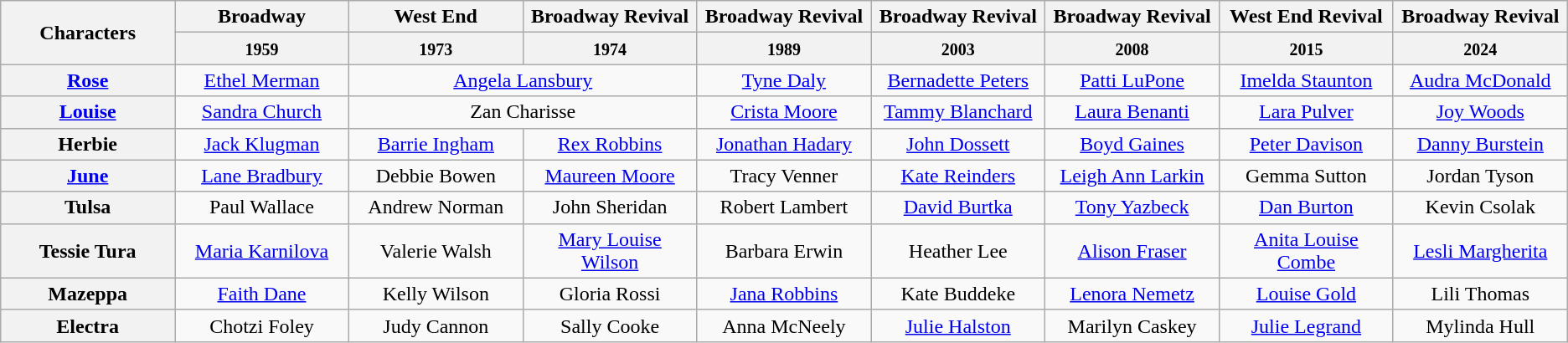<table class="wikitable" style="text-align:center" border="1">
<tr>
<th rowspan="2" style="width:10%;">Characters</th>
<th style="width:10%;">Broadway</th>
<th style="width:10%;">West End</th>
<th style="width:10%;">Broadway Revival</th>
<th style="width:10%;">Broadway Revival</th>
<th style="width:10%;">Broadway Revival</th>
<th style="width:10%;">Broadway Revival</th>
<th style="width:10%;">West End Revival</th>
<th style="width:10%;">Broadway Revival</th>
</tr>
<tr>
<th><small>1959</small></th>
<th><small>1973</small></th>
<th><small>1974</small></th>
<th><small>1989</small></th>
<th><small>2003</small></th>
<th><small>2008</small></th>
<th><small>2015</small></th>
<th><small>2024</small></th>
</tr>
<tr>
<th><a href='#'>Rose</a></th>
<td><a href='#'>Ethel Merman</a></td>
<td colspan="2"><a href='#'>Angela Lansbury</a></td>
<td><a href='#'>Tyne Daly</a></td>
<td><a href='#'>Bernadette Peters</a></td>
<td><a href='#'>Patti LuPone</a></td>
<td><a href='#'>Imelda Staunton</a></td>
<td><a href='#'>Audra McDonald</a></td>
</tr>
<tr>
<th><a href='#'>Louise</a></th>
<td><a href='#'>Sandra Church</a></td>
<td colspan="2">Zan Charisse</td>
<td><a href='#'>Crista Moore</a></td>
<td><a href='#'>Tammy Blanchard</a></td>
<td><a href='#'>Laura Benanti</a></td>
<td><a href='#'>Lara Pulver</a></td>
<td><a href='#'>Joy Woods</a></td>
</tr>
<tr>
<th>Herbie</th>
<td><a href='#'>Jack Klugman</a></td>
<td><a href='#'>Barrie Ingham</a></td>
<td><a href='#'>Rex Robbins</a></td>
<td><a href='#'>Jonathan Hadary</a></td>
<td><a href='#'>John Dossett</a></td>
<td><a href='#'>Boyd Gaines</a></td>
<td><a href='#'>Peter Davison</a></td>
<td><a href='#'>Danny Burstein</a></td>
</tr>
<tr>
<th><a href='#'>June</a></th>
<td><a href='#'>Lane Bradbury</a></td>
<td>Debbie Bowen</td>
<td><a href='#'>Maureen Moore</a></td>
<td>Tracy Venner</td>
<td><a href='#'>Kate Reinders</a></td>
<td><a href='#'>Leigh Ann Larkin</a></td>
<td>Gemma Sutton</td>
<td>Jordan Tyson</td>
</tr>
<tr>
<th>Tulsa</th>
<td>Paul Wallace</td>
<td>Andrew Norman</td>
<td>John Sheridan</td>
<td>Robert Lambert</td>
<td><a href='#'>David Burtka</a></td>
<td><a href='#'>Tony Yazbeck</a></td>
<td><a href='#'>Dan Burton</a></td>
<td>Kevin Csolak</td>
</tr>
<tr>
<th>Tessie Tura</th>
<td><a href='#'>Maria Karnilova</a></td>
<td>Valerie Walsh</td>
<td><a href='#'>Mary Louise Wilson</a></td>
<td>Barbara Erwin</td>
<td>Heather Lee</td>
<td><a href='#'>Alison Fraser</a></td>
<td><a href='#'>Anita Louise Combe</a></td>
<td><a href='#'>Lesli Margherita</a></td>
</tr>
<tr>
<th>Mazeppa</th>
<td><a href='#'>Faith Dane</a></td>
<td>Kelly Wilson</td>
<td>Gloria Rossi</td>
<td><a href='#'>Jana Robbins</a></td>
<td>Kate Buddeke</td>
<td><a href='#'>Lenora Nemetz</a></td>
<td><a href='#'>Louise Gold</a></td>
<td>Lili Thomas</td>
</tr>
<tr>
<th>Electra</th>
<td>Chotzi Foley</td>
<td>Judy Cannon</td>
<td>Sally Cooke</td>
<td>Anna McNeely</td>
<td><a href='#'>Julie Halston</a></td>
<td>Marilyn Caskey</td>
<td><a href='#'>Julie Legrand</a></td>
<td>Mylinda Hull</td>
</tr>
</table>
